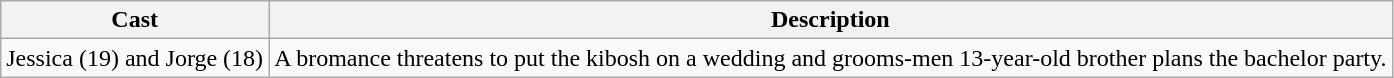<table class="wikitable">
<tr>
<th>Cast</th>
<th>Description</th>
</tr>
<tr>
<td>Jessica (19) and Jorge (18)</td>
<td>A bromance threatens to put the kibosh on a wedding and grooms-men 13-year-old brother plans the bachelor party.</td>
</tr>
</table>
